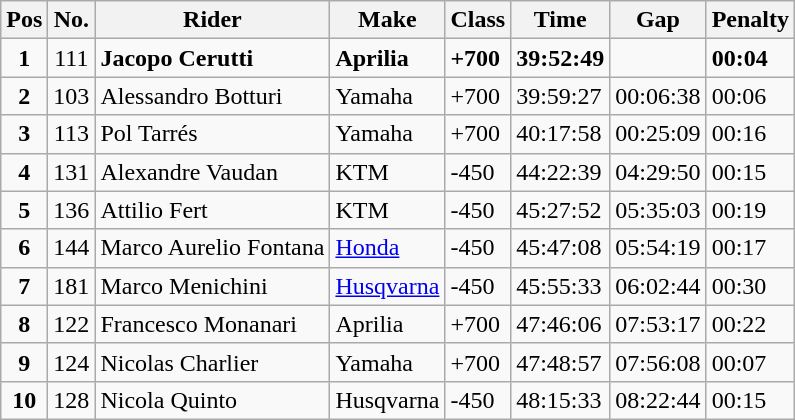<table class="wikitable">
<tr>
<th>Pos</th>
<th>No.</th>
<th>Rider</th>
<th>Make</th>
<th>Class</th>
<th>Time</th>
<th>Gap</th>
<th>Penalty</th>
</tr>
<tr>
<td align=center><strong>1</strong></td>
<td align=center>111</td>
<td><strong> Jacopo Cerutti</strong></td>
<td><strong>Aprilia</strong></td>
<td><strong>+700</strong></td>
<td><strong>39:52:49</strong></td>
<td></td>
<td><strong>00:04</strong></td>
</tr>
<tr>
<td align=center><strong>2</strong></td>
<td align=center>103</td>
<td> Alessandro Botturi</td>
<td>Yamaha</td>
<td>+700</td>
<td>39:59:27</td>
<td>00:06:38</td>
<td>00:06</td>
</tr>
<tr>
<td align=center><strong>3</strong></td>
<td align=center>113</td>
<td> Pol Tarrés</td>
<td>Yamaha</td>
<td>+700</td>
<td>40:17:58</td>
<td>00:25:09</td>
<td>00:16</td>
</tr>
<tr>
<td align=center><strong>4</strong></td>
<td align=center>131</td>
<td> Alexandre Vaudan</td>
<td>KTM</td>
<td>-450</td>
<td>44:22:39</td>
<td>04:29:50</td>
<td>00:15</td>
</tr>
<tr>
<td align=center><strong>5</strong></td>
<td align=center>136</td>
<td> Attilio Fert</td>
<td>KTM</td>
<td>-450</td>
<td>45:27:52</td>
<td>05:35:03</td>
<td>00:19</td>
</tr>
<tr>
<td align=center><strong>6</strong></td>
<td align=center>144</td>
<td> Marco Aurelio Fontana</td>
<td><a href='#'>Honda</a></td>
<td>-450</td>
<td>45:47:08</td>
<td>05:54:19</td>
<td>00:17</td>
</tr>
<tr>
<td align=center><strong>7</strong></td>
<td align=center>181</td>
<td> Marco Menichini</td>
<td><a href='#'>Husqvarna</a></td>
<td>-450</td>
<td>45:55:33</td>
<td>06:02:44</td>
<td>00:30</td>
</tr>
<tr>
<td align=center><strong>8</strong></td>
<td align=center>122</td>
<td> Francesco Monanari</td>
<td>Aprilia</td>
<td>+700</td>
<td>47:46:06</td>
<td>07:53:17</td>
<td>00:22</td>
</tr>
<tr>
<td align=center><strong>9</strong></td>
<td align=center>124</td>
<td> Nicolas Charlier</td>
<td>Yamaha</td>
<td>+700</td>
<td>47:48:57</td>
<td>07:56:08</td>
<td>00:07</td>
</tr>
<tr>
<td align=center><strong>10</strong></td>
<td align=center>128</td>
<td> Nicola Quinto</td>
<td>Husqvarna</td>
<td>-450</td>
<td>48:15:33</td>
<td>08:22:44</td>
<td>00:15</td>
</tr>
</table>
